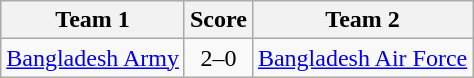<table class="wikitable">
<tr>
<th align=centre>Team 1</th>
<th align=centre>Score</th>
<th align=centre>Team 2</th>
</tr>
<tr>
<td><a href='#'>Bangladesh Army</a></td>
<td style="text-align:center;">2–0</td>
<td><a href='#'>Bangladesh Air Force</a></td>
</tr>
</table>
